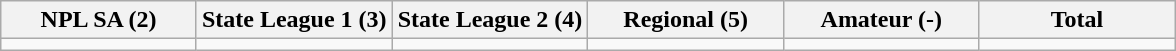<table class="wikitable">
<tr>
<th width="16.67%">NPL SA (2)</th>
<th width="16.67%">State League 1 (3)</th>
<th width="16.67%">State League 2 (4)</th>
<th width="16.67%">Regional (5)</th>
<th width="16.67%">Amateur (-)</th>
<th width="16.67%">Total</th>
</tr>
<tr>
<td></td>
<td></td>
<td></td>
<td></td>
<td></td>
<td></td>
</tr>
</table>
